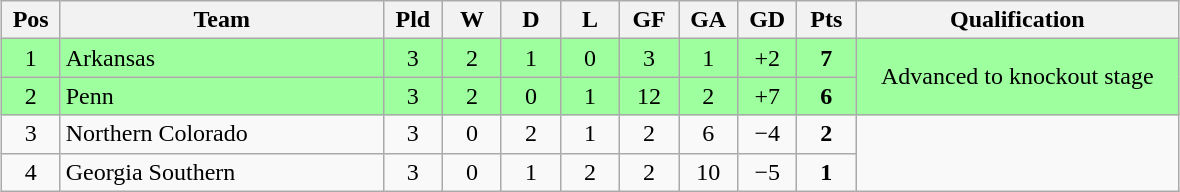<table class="wikitable" style="text-align:center; margin: 1em auto">
<tr>
<th style=width:2em>Pos</th>
<th style=width:13em>Team</th>
<th style=width:2em>Pld</th>
<th style=width:2em>W</th>
<th style=width:2em>D</th>
<th style=width:2em>L</th>
<th style=width:2em>GF</th>
<th style=width:2em>GA</th>
<th style=width:2em>GD</th>
<th style=width:2em>Pts</th>
<th style=width:13em>Qualification</th>
</tr>
<tr bgcolor="#9eff9e">
<td>1</td>
<td style="text-align:left">Arkansas</td>
<td>3</td>
<td>2</td>
<td>1</td>
<td>0</td>
<td>3</td>
<td>1</td>
<td>+2</td>
<td><strong>7</strong></td>
<td rowspan="2">Advanced to knockout stage</td>
</tr>
<tr bgcolor="#9eff9e">
<td>2</td>
<td style="text-align:left">Penn</td>
<td>3</td>
<td>2</td>
<td>0</td>
<td>1</td>
<td>12</td>
<td>2</td>
<td>+7<strong></strong></td>
<td><strong>6</strong></td>
</tr>
<tr>
<td>3</td>
<td style="text-align:left">Northern Colorado</td>
<td>3</td>
<td>0</td>
<td>2</td>
<td>1</td>
<td>2</td>
<td>6</td>
<td>−4</td>
<td><strong>2</strong></td>
<td rowspan="2"></td>
</tr>
<tr>
<td>4</td>
<td style="text-align:left">Georgia Southern</td>
<td>3</td>
<td>0</td>
<td>1</td>
<td>2</td>
<td>2</td>
<td>10</td>
<td>−5<strong></strong></td>
<td><strong>1</strong></td>
</tr>
</table>
